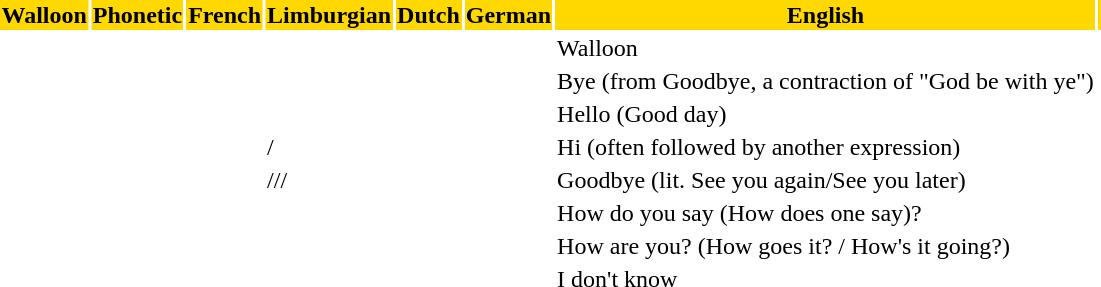<table>
<tr style="background:#ffd800;">
<th>Walloon</th>
<th>Phonetic</th>
<th>French</th>
<th>Limburgian</th>
<th>Dutch</th>
<th>German</th>
<th>English</th>
<th></th>
</tr>
<tr>
<td></td>
<td></td>
<td></td>
<td></td>
<td></td>
<td></td>
<td>Walloon</td>
</tr>
<tr>
<td></td>
<td></td>
<td></td>
<td></td>
<td></td>
<td></td>
<td>Bye (from Goodbye, a contraction of "God be with ye")</td>
</tr>
<tr>
<td></td>
<td></td>
<td></td>
<td></td>
<td></td>
<td></td>
<td>Hello (Good day)</td>
</tr>
<tr>
<td></td>
<td></td>
<td></td>
<td>/</td>
<td></td>
<td></td>
<td>Hi (often followed by another expression)</td>
</tr>
<tr>
<td></td>
<td></td>
<td></td>
<td>///</td>
<td></td>
<td></td>
<td>Goodbye (lit. See you again/See you later)</td>
</tr>
<tr>
<td></td>
<td></td>
<td></td>
<td></td>
<td></td>
<td></td>
<td>How do you say (How does one say)?</td>
</tr>
<tr>
<td></td>
<td></td>
<td></td>
<td></td>
<td></td>
<td></td>
<td>How are you? (How goes it? / How's it going?)</td>
</tr>
<tr>
<td></td>
<td></td>
<td></td>
<td></td>
<td></td>
<td></td>
<td>I don't know</td>
</tr>
</table>
